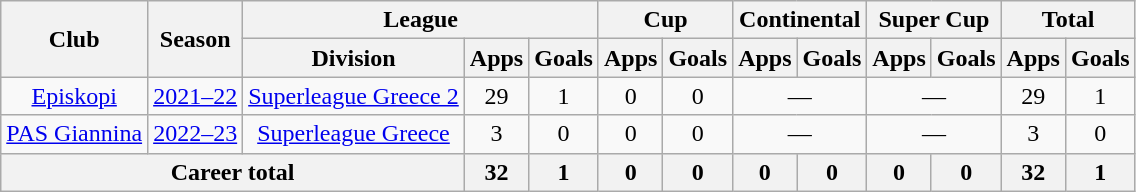<table class="wikitable" style="text-align:center">
<tr>
<th rowspan="2">Club</th>
<th rowspan="2">Season</th>
<th colspan="3">League</th>
<th colspan="2">Cup</th>
<th colspan="2">Continental</th>
<th colspan="2">Super Cup</th>
<th colspan="2">Total</th>
</tr>
<tr>
<th>Division</th>
<th>Apps</th>
<th>Goals</th>
<th>Apps</th>
<th>Goals</th>
<th>Apps</th>
<th>Goals</th>
<th>Apps</th>
<th>Goals</th>
<th>Apps</th>
<th>Goals</th>
</tr>
<tr>
<td><a href='#'>Episkopi</a></td>
<td><a href='#'>2021–22</a></td>
<td><a href='#'>Superleague Greece 2</a></td>
<td>29</td>
<td>1</td>
<td>0</td>
<td>0</td>
<td colspan="2">—</td>
<td colspan="2">—</td>
<td>29</td>
<td>1</td>
</tr>
<tr>
<td><a href='#'>PAS Giannina</a></td>
<td><a href='#'>2022–23</a></td>
<td><a href='#'>Superleague Greece</a></td>
<td>3</td>
<td>0</td>
<td>0</td>
<td>0</td>
<td colspan="2">—</td>
<td colspan="2">—</td>
<td>3</td>
<td>0</td>
</tr>
<tr>
<th colspan="3">Career total</th>
<th>32</th>
<th>1</th>
<th>0</th>
<th>0</th>
<th>0</th>
<th>0</th>
<th>0</th>
<th>0</th>
<th>32</th>
<th>1</th>
</tr>
</table>
